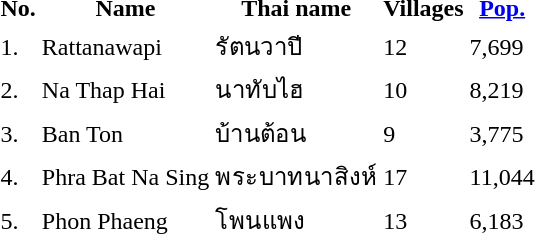<table>
<tr>
<th>No.</th>
<th>Name</th>
<th>Thai name</th>
<th>Villages</th>
<th><a href='#'>Pop.</a></th>
</tr>
<tr>
<td>1.</td>
<td>Rattanawapi</td>
<td>รัตนวาปี</td>
<td>12</td>
<td>7,699</td>
<td></td>
</tr>
<tr>
<td>2.</td>
<td>Na Thap Hai</td>
<td>นาทับไฮ</td>
<td>10</td>
<td>8,219</td>
<td></td>
</tr>
<tr>
<td>3.</td>
<td>Ban Ton</td>
<td>บ้านต้อน</td>
<td>9</td>
<td>3,775</td>
<td></td>
</tr>
<tr>
<td>4.</td>
<td>Phra Bat Na Sing</td>
<td>พระบาทนาสิงห์</td>
<td>17</td>
<td>11,044</td>
<td></td>
</tr>
<tr>
<td>5.</td>
<td>Phon Phaeng</td>
<td>โพนแพง</td>
<td>13</td>
<td>6,183</td>
<td></td>
</tr>
</table>
